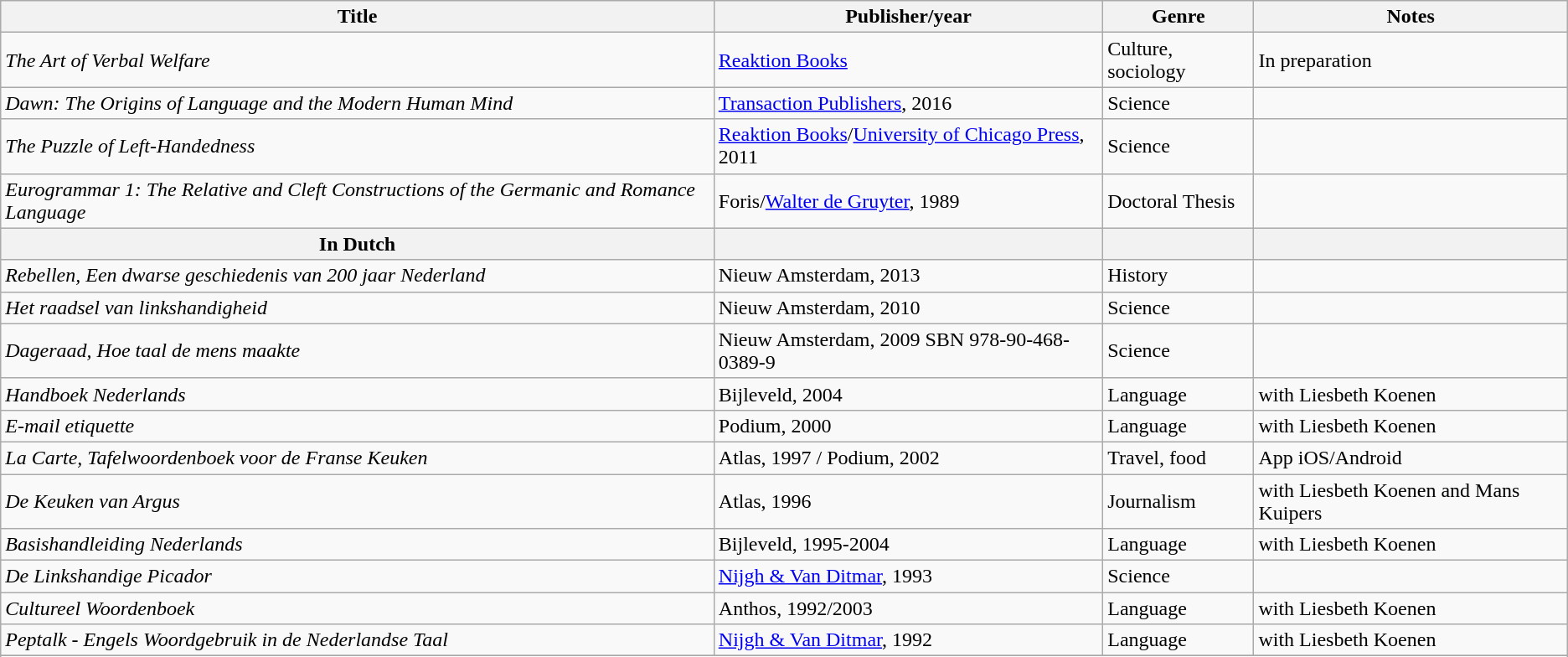<table class="wikitable">
<tr>
<th>Title</th>
<th>Publisher/year</th>
<th>Genre</th>
<th>Notes</th>
</tr>
<tr>
<td><em>The Art of Verbal Welfare</em></td>
<td><a href='#'>Reaktion Books</a></td>
<td>Culture, sociology</td>
<td>In preparation</td>
</tr>
<tr>
<td><em>Dawn: The Origins of Language and the Modern Human Mind</em></td>
<td><a href='#'>Transaction Publishers</a>, 2016 </td>
<td>Science</td>
<td></td>
</tr>
<tr>
<td><em>The Puzzle of Left-Handedness</em></td>
<td><a href='#'>Reaktion Books</a>/<a href='#'>University of Chicago Press</a>, 2011 </td>
<td>Science</td>
<td></td>
</tr>
<tr>
<td><em>Eurogrammar 1: The Relative and Cleft Constructions of the Germanic and Romance Language</em></td>
<td>Foris/<a href='#'>Walter de Gruyter</a>, 1989 </td>
<td>Doctoral Thesis</td>
<td></td>
</tr>
<tr>
<th>In Dutch</th>
<th></th>
<th></th>
<th></th>
</tr>
<tr>
<td><em>Rebellen, Een dwarse geschiedenis van 200 jaar Nederland</em></td>
<td>Nieuw Amsterdam, 2013 </td>
<td>History</td>
<td></td>
</tr>
<tr>
<td><em>Het raadsel van linkshandigheid</em></td>
<td>Nieuw Amsterdam, 2010 </td>
<td>Science</td>
<td></td>
</tr>
<tr>
<td><em>Dageraad, Hoe taal de mens maakte</em></td>
<td>Nieuw Amsterdam, 2009 SBN 978-90-468-0389-9</td>
<td>Science</td>
<td></td>
</tr>
<tr>
<td><em>Handboek Nederlands</em></td>
<td>Bijleveld, 2004  </td>
<td>Language</td>
<td>with Liesbeth Koenen</td>
</tr>
<tr>
<td><em>E-mail etiquette</em></td>
<td>Podium, 2000 </td>
<td>Language</td>
<td>with Liesbeth Koenen</td>
</tr>
<tr>
<td><em>La Carte, Tafelwoordenboek voor de Franse Keuken</em></td>
<td>Atlas, 1997 / Podium, 2002 </td>
<td>Travel, food</td>
<td>App iOS/Android</td>
</tr>
<tr>
<td><em>De Keuken van Argus</em></td>
<td>Atlas, 1996 </td>
<td>Journalism</td>
<td>with Liesbeth Koenen and Mans Kuipers</td>
</tr>
<tr>
<td><em>Basishandleiding Nederlands</em></td>
<td>Bijleveld, 1995-2004 </td>
<td>Language</td>
<td>with Liesbeth Koenen</td>
</tr>
<tr>
<td><em>De Linkshandige Picador</em></td>
<td><a href='#'>Nijgh & Van Ditmar</a>, 1993 </td>
<td>Science</td>
<td></td>
</tr>
<tr>
<td><em>Cultureel Woordenboek</em></td>
<td>Anthos, 1992/2003</td>
<td>Language</td>
<td>with Liesbeth Koenen</td>
</tr>
<tr>
<td><em>Peptalk - Engels Woordgebruik in de Nederlandse Taal</em></td>
<td><a href='#'>Nijgh & Van Ditmar</a>, 1992  </td>
<td>Language</td>
<td>with Liesbeth Koenen</td>
</tr>
<tr>
</tr>
<tr>
</tr>
</table>
